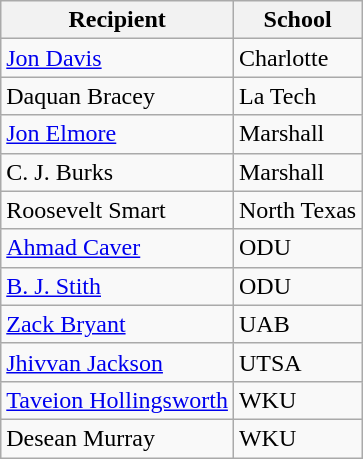<table class="wikitable" border="1">
<tr>
<th>Recipient</th>
<th>School</th>
</tr>
<tr>
<td><a href='#'>Jon Davis</a></td>
<td>Charlotte</td>
</tr>
<tr>
<td>Daquan Bracey</td>
<td>La Tech</td>
</tr>
<tr>
<td><a href='#'>Jon Elmore</a></td>
<td>Marshall</td>
</tr>
<tr>
<td>C. J. Burks</td>
<td>Marshall</td>
</tr>
<tr>
<td>Roosevelt Smart</td>
<td>North Texas</td>
</tr>
<tr>
<td><a href='#'>Ahmad Caver</a></td>
<td>ODU</td>
</tr>
<tr>
<td><a href='#'>B. J. Stith</a></td>
<td>ODU</td>
</tr>
<tr>
<td><a href='#'>Zack Bryant</a></td>
<td>UAB</td>
</tr>
<tr>
<td><a href='#'>Jhivvan Jackson</a></td>
<td>UTSA</td>
</tr>
<tr>
<td><a href='#'>Taveion Hollingsworth</a></td>
<td>WKU</td>
</tr>
<tr>
<td>Desean Murray</td>
<td>WKU</td>
</tr>
</table>
